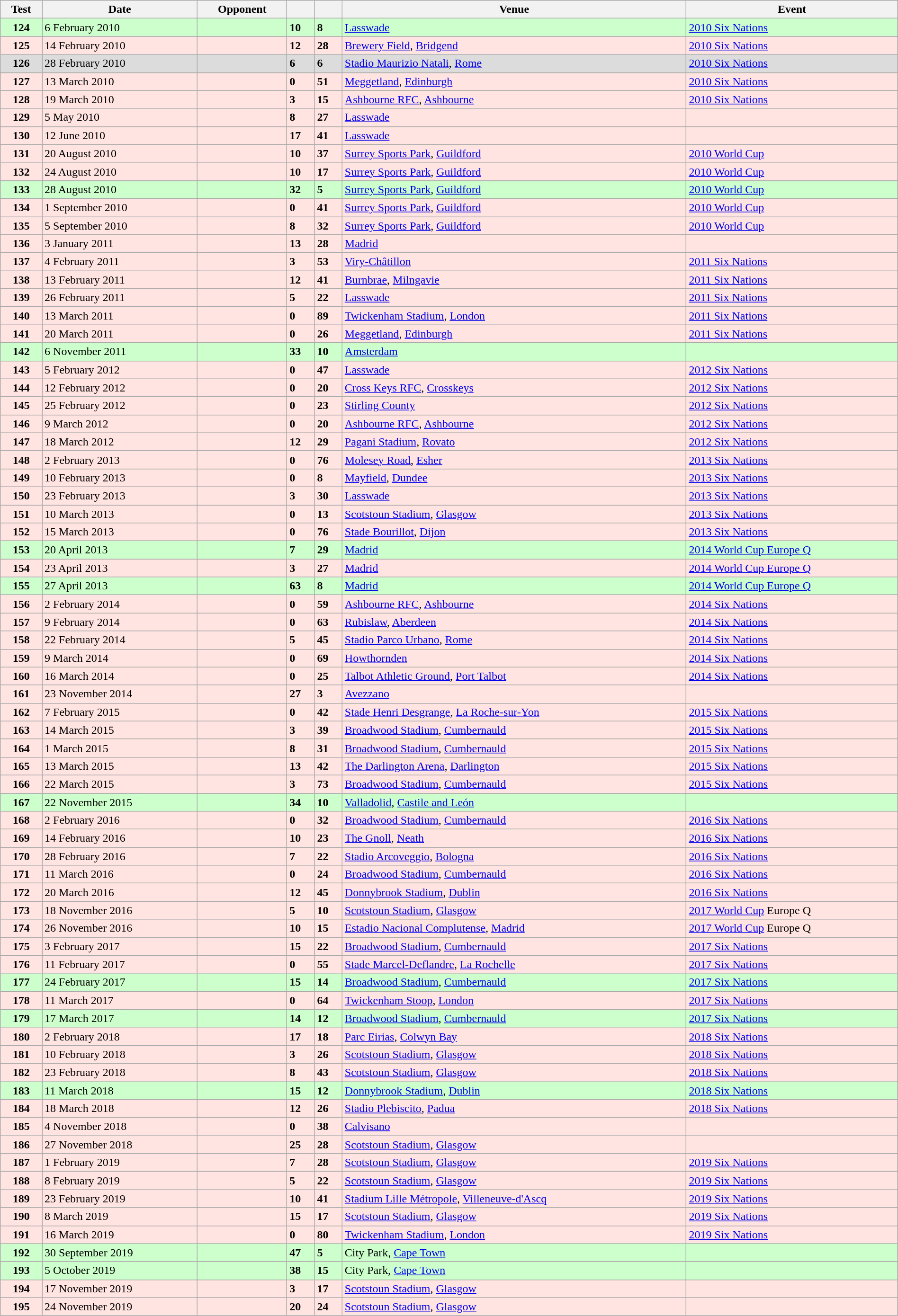<table class="wikitable sortable" style="width:100%">
<tr>
<th>Test</th>
<th>Date</th>
<th>Opponent</th>
<th></th>
<th></th>
<th>Venue</th>
<th>Event</th>
</tr>
<tr bgcolor="CCFFCC">
<td align="center"><strong>124</strong></td>
<td>6 February 2010</td>
<td></td>
<td><strong>10</strong></td>
<td><strong>8</strong></td>
<td><a href='#'>Lasswade</a></td>
<td><a href='#'>2010 Six Nations</a></td>
</tr>
<tr bgcolor="FFE4E1">
<td align="center"><strong>125</strong></td>
<td>14 February 2010</td>
<td></td>
<td><strong>12</strong></td>
<td><strong>28</strong></td>
<td><a href='#'>Brewery Field</a>, <a href='#'>Bridgend</a></td>
<td><a href='#'>2010 Six Nations</a></td>
</tr>
<tr bgcolor="DCDCDC">
<td align="center"><strong>126</strong></td>
<td>28 February 2010</td>
<td></td>
<td><strong>6</strong></td>
<td><strong>6</strong></td>
<td><a href='#'>Stadio Maurizio Natali</a>, <a href='#'>Rome</a></td>
<td><a href='#'>2010 Six Nations</a></td>
</tr>
<tr bgcolor="FFE4E1">
<td align="center"><strong>127</strong></td>
<td>13 March 2010</td>
<td></td>
<td><strong>0</strong></td>
<td><strong>51</strong></td>
<td><a href='#'>Meggetland</a>, <a href='#'>Edinburgh</a></td>
<td><a href='#'>2010 Six Nations</a></td>
</tr>
<tr bgcolor="FFE4E1">
<td align="center"><strong>128</strong></td>
<td>19 March 2010</td>
<td></td>
<td><strong>3</strong></td>
<td><strong>15</strong></td>
<td><a href='#'>Ashbourne RFC</a>, <a href='#'>Ashbourne</a></td>
<td><a href='#'>2010 Six Nations</a></td>
</tr>
<tr bgcolor="FFE4E1">
<td align="center"><strong>129</strong></td>
<td>5 May 2010</td>
<td></td>
<td><strong>8</strong></td>
<td><strong>27</strong></td>
<td><a href='#'>Lasswade</a></td>
<td></td>
</tr>
<tr bgcolor="FFE4E1">
<td align="center"><strong>130</strong></td>
<td>12 June 2010</td>
<td></td>
<td><strong>17</strong></td>
<td><strong>41</strong></td>
<td><a href='#'>Lasswade</a></td>
<td></td>
</tr>
<tr bgcolor="FFE4E1">
<td align="center"><strong>131</strong></td>
<td>20 August 2010</td>
<td></td>
<td><strong>10</strong></td>
<td><strong>37</strong></td>
<td><a href='#'>Surrey Sports Park</a>, <a href='#'>Guildford</a></td>
<td><a href='#'>2010 World Cup</a></td>
</tr>
<tr bgcolor="FFE4E1">
<td align="center"><strong>132</strong></td>
<td>24 August 2010</td>
<td></td>
<td><strong>10</strong></td>
<td><strong>17</strong></td>
<td><a href='#'>Surrey Sports Park</a>, <a href='#'>Guildford</a></td>
<td><a href='#'>2010 World Cup</a></td>
</tr>
<tr bgcolor="CCFFCC">
<td align="center"><strong>133</strong></td>
<td>28 August 2010</td>
<td></td>
<td><strong>32</strong></td>
<td><strong>5</strong></td>
<td><a href='#'>Surrey Sports Park</a>, <a href='#'>Guildford</a></td>
<td><a href='#'>2010 World Cup</a></td>
</tr>
<tr bgcolor="FFE4E1">
<td align="center"><strong>134</strong></td>
<td>1 September 2010</td>
<td></td>
<td><strong>0</strong></td>
<td><strong>41</strong></td>
<td><a href='#'>Surrey Sports Park</a>, <a href='#'>Guildford</a></td>
<td><a href='#'>2010 World Cup</a></td>
</tr>
<tr bgcolor="FFE4E1">
<td align="center"><strong>135</strong></td>
<td>5 September 2010</td>
<td></td>
<td><strong>8</strong></td>
<td><strong>32</strong></td>
<td><a href='#'>Surrey Sports Park</a>, <a href='#'>Guildford</a></td>
<td><a href='#'>2010 World Cup</a></td>
</tr>
<tr bgcolor="FFE4E1">
<td align="center"><strong>136</strong></td>
<td>3 January 2011</td>
<td></td>
<td><strong>13</strong></td>
<td><strong>28</strong></td>
<td><a href='#'>Madrid</a></td>
<td></td>
</tr>
<tr bgcolor="FFE4E1">
<td align="center"><strong>137</strong></td>
<td>4 February 2011</td>
<td></td>
<td><strong>3</strong></td>
<td><strong>53</strong></td>
<td><a href='#'>Viry-Châtillon</a></td>
<td><a href='#'>2011 Six Nations</a></td>
</tr>
<tr bgcolor="FFE4E1">
<td align="center"><strong>138</strong></td>
<td>13 February 2011</td>
<td></td>
<td><strong>12</strong></td>
<td><strong>41</strong></td>
<td><a href='#'>Burnbrae</a>, <a href='#'>Milngavie</a></td>
<td><a href='#'>2011 Six Nations</a></td>
</tr>
<tr bgcolor="FFE4E1">
<td align="center"><strong>139</strong></td>
<td>26 February 2011</td>
<td></td>
<td><strong>5</strong></td>
<td><strong>22</strong></td>
<td><a href='#'>Lasswade</a></td>
<td><a href='#'>2011 Six Nations</a></td>
</tr>
<tr bgcolor="FFE4E1">
<td align="center"><strong>140</strong></td>
<td>13 March 2011</td>
<td></td>
<td><strong>0</strong></td>
<td><strong>89</strong></td>
<td><a href='#'>Twickenham Stadium</a>, <a href='#'>London</a></td>
<td><a href='#'>2011 Six Nations</a></td>
</tr>
<tr bgcolor="FFE4E1">
<td align="center"><strong>141</strong></td>
<td>20 March 2011</td>
<td></td>
<td><strong>0</strong></td>
<td><strong>26</strong></td>
<td><a href='#'>Meggetland</a>, <a href='#'>Edinburgh</a></td>
<td><a href='#'>2011 Six Nations</a></td>
</tr>
<tr bgcolor="CCFFCC">
<td align="center"><strong>142</strong></td>
<td>6 November 2011</td>
<td></td>
<td><strong>33</strong></td>
<td><strong>10</strong></td>
<td><a href='#'>Amsterdam</a></td>
<td></td>
</tr>
<tr bgcolor="FFE4E1">
<td align="center"><strong>143</strong></td>
<td>5 February 2012</td>
<td></td>
<td><strong>0</strong></td>
<td><strong>47</strong></td>
<td><a href='#'>Lasswade</a></td>
<td><a href='#'>2012 Six Nations</a></td>
</tr>
<tr bgcolor="FFE4E1">
<td align="center"><strong>144</strong></td>
<td>12 February 2012</td>
<td></td>
<td><strong>0</strong></td>
<td><strong>20</strong></td>
<td><a href='#'>Cross Keys RFC</a>, <a href='#'>Crosskeys</a></td>
<td><a href='#'>2012 Six Nations</a></td>
</tr>
<tr bgcolor="FFE4E1">
<td align="center"><strong>145</strong></td>
<td>25 February 2012</td>
<td></td>
<td><strong>0</strong></td>
<td><strong>23</strong></td>
<td><a href='#'>Stirling County</a></td>
<td><a href='#'>2012 Six Nations</a></td>
</tr>
<tr bgcolor="FFE4E1">
<td align="center"><strong>146</strong></td>
<td>9 March 2012</td>
<td></td>
<td><strong>0</strong></td>
<td><strong>20</strong></td>
<td><a href='#'>Ashbourne RFC</a>, <a href='#'>Ashbourne</a></td>
<td><a href='#'>2012 Six Nations</a></td>
</tr>
<tr bgcolor="FFE4E1">
<td align="center"><strong>147</strong></td>
<td>18 March 2012</td>
<td></td>
<td><strong>12</strong></td>
<td><strong>29</strong></td>
<td><a href='#'>Pagani Stadium</a>, <a href='#'>Rovato</a></td>
<td><a href='#'>2012 Six Nations</a></td>
</tr>
<tr bgcolor="FFE4E1">
<td align="center"><strong>148</strong></td>
<td>2 February 2013</td>
<td></td>
<td><strong>0</strong></td>
<td><strong>76</strong></td>
<td><a href='#'>Molesey Road</a>, <a href='#'>Esher</a></td>
<td><a href='#'>2013 Six Nations</a></td>
</tr>
<tr bgcolor="FFE4E1">
<td align="center"><strong>149</strong></td>
<td>10 February 2013</td>
<td></td>
<td><strong>0</strong></td>
<td><strong>8</strong></td>
<td><a href='#'>Mayfield</a>, <a href='#'>Dundee</a></td>
<td><a href='#'>2013 Six Nations</a></td>
</tr>
<tr bgcolor="FFE4E1">
<td align="center"><strong>150</strong></td>
<td>23 February 2013</td>
<td></td>
<td><strong>3</strong></td>
<td><strong>30</strong></td>
<td><a href='#'>Lasswade</a></td>
<td><a href='#'>2013 Six Nations</a></td>
</tr>
<tr bgcolor="FFE4E1">
<td align="center"><strong>151</strong></td>
<td>10 March 2013</td>
<td></td>
<td><strong>0</strong></td>
<td><strong>13</strong></td>
<td><a href='#'>Scotstoun Stadium</a>, <a href='#'>Glasgow</a></td>
<td><a href='#'>2013 Six Nations</a></td>
</tr>
<tr bgcolor="FFE4E1">
<td align="center"><strong>152</strong></td>
<td>15 March 2013</td>
<td></td>
<td><strong>0</strong></td>
<td><strong>76</strong></td>
<td><a href='#'>Stade Bourillot</a>, <a href='#'>Dijon</a></td>
<td><a href='#'>2013 Six Nations</a></td>
</tr>
<tr bgcolor="CCFFCC">
<td align="center"><strong>153</strong></td>
<td>20 April 2013</td>
<td></td>
<td><strong>7</strong></td>
<td><strong>29</strong></td>
<td><a href='#'>Madrid</a></td>
<td><a href='#'>2014 World Cup Europe Q</a></td>
</tr>
<tr bgcolor="FFE4E1">
<td align="center"><strong>154</strong></td>
<td>23 April 2013</td>
<td></td>
<td><strong>3</strong></td>
<td><strong>27</strong></td>
<td><a href='#'>Madrid</a></td>
<td><a href='#'>2014 World Cup Europe Q</a></td>
</tr>
<tr bgcolor="CCFFCC">
<td align="center"><strong>155</strong></td>
<td>27 April 2013</td>
<td></td>
<td><strong>63</strong></td>
<td><strong>8</strong></td>
<td><a href='#'>Madrid</a></td>
<td><a href='#'>2014 World Cup Europe Q</a></td>
</tr>
<tr bgcolor="FFE4E1">
<td align="center"><strong>156</strong></td>
<td>2 February 2014</td>
<td></td>
<td><strong>0</strong></td>
<td><strong>59</strong></td>
<td><a href='#'>Ashbourne RFC</a>, <a href='#'>Ashbourne</a></td>
<td><a href='#'>2014 Six Nations</a></td>
</tr>
<tr bgcolor="FFE4E1">
<td align="center"><strong>157</strong></td>
<td>9 February 2014</td>
<td></td>
<td><strong>0</strong></td>
<td><strong>63</strong></td>
<td><a href='#'>Rubislaw</a>, <a href='#'>Aberdeen</a></td>
<td><a href='#'>2014 Six Nations</a></td>
</tr>
<tr bgcolor="FFE4E1">
<td align="center"><strong>158</strong></td>
<td>22 February 2014</td>
<td></td>
<td><strong>5</strong></td>
<td><strong>45</strong></td>
<td><a href='#'>Stadio Parco Urbano</a>, <a href='#'>Rome</a></td>
<td><a href='#'>2014 Six Nations</a></td>
</tr>
<tr bgcolor="FFE4E1">
<td align="center"><strong>159</strong></td>
<td>9 March 2014</td>
<td></td>
<td><strong>0</strong></td>
<td><strong>69</strong></td>
<td><a href='#'>Howthornden</a></td>
<td><a href='#'>2014 Six Nations</a></td>
</tr>
<tr bgcolor="FFE4E1">
<td align="center"><strong>160</strong></td>
<td>16 March 2014</td>
<td></td>
<td><strong>0</strong></td>
<td><strong>25</strong></td>
<td><a href='#'>Talbot Athletic Ground</a>, <a href='#'>Port Talbot</a></td>
<td><a href='#'>2014 Six Nations</a></td>
</tr>
<tr bgcolor="FFE4E1">
<td align="center"><strong>161</strong></td>
<td>23 November 2014</td>
<td></td>
<td><strong>27</strong></td>
<td><strong>3</strong></td>
<td><a href='#'>Avezzano</a></td>
<td></td>
</tr>
<tr bgcolor="FFE4E1">
<td align="center"><strong>162</strong></td>
<td>7 February 2015</td>
<td></td>
<td><strong>0</strong></td>
<td><strong>42</strong></td>
<td><a href='#'>Stade Henri Desgrange</a>, <a href='#'>La Roche-sur-Yon</a></td>
<td><a href='#'>2015 Six Nations</a></td>
</tr>
<tr bgcolor="FFE4E1">
<td align="center"><strong>163</strong></td>
<td>14 March 2015</td>
<td></td>
<td><strong>3</strong></td>
<td><strong>39</strong></td>
<td><a href='#'>Broadwood Stadium</a>, <a href='#'>Cumbernauld</a></td>
<td><a href='#'>2015 Six Nations</a></td>
</tr>
<tr bgcolor="FFE4E1">
<td align="center"><strong>164</strong></td>
<td>1 March 2015</td>
<td></td>
<td><strong>8</strong></td>
<td><strong>31</strong></td>
<td><a href='#'>Broadwood Stadium</a>, <a href='#'>Cumbernauld</a></td>
<td><a href='#'>2015 Six Nations</a></td>
</tr>
<tr bgcolor="FFE4E1">
<td align="center"><strong>165</strong></td>
<td>13 March 2015</td>
<td></td>
<td><strong>13</strong></td>
<td><strong>42</strong></td>
<td><a href='#'>The Darlington Arena</a>, <a href='#'>Darlington</a></td>
<td><a href='#'>2015 Six Nations</a></td>
</tr>
<tr bgcolor="FFE4E1">
<td align="center"><strong>166</strong></td>
<td>22 March 2015</td>
<td></td>
<td><strong>3</strong></td>
<td><strong>73</strong></td>
<td><a href='#'>Broadwood Stadium</a>, <a href='#'>Cumbernauld</a></td>
<td><a href='#'>2015 Six Nations</a></td>
</tr>
<tr bgcolor="CCFFCC">
<td align="center"><strong>167</strong></td>
<td>22 November 2015</td>
<td></td>
<td><strong>34</strong></td>
<td><strong>10</strong></td>
<td><a href='#'>Valladolid</a>, <a href='#'>Castile and León</a></td>
<td></td>
</tr>
<tr bgcolor="FFE4E1">
<td align="center"><strong>168</strong></td>
<td>2 February 2016</td>
<td></td>
<td><strong>0</strong></td>
<td><strong>32</strong></td>
<td><a href='#'>Broadwood Stadium</a>, <a href='#'>Cumbernauld</a></td>
<td><a href='#'>2016 Six Nations</a></td>
</tr>
<tr bgcolor="FFE4E1">
<td align="center"><strong>169</strong></td>
<td>14 February 2016</td>
<td></td>
<td><strong>10</strong></td>
<td><strong>23</strong></td>
<td><a href='#'>The Gnoll</a>, <a href='#'>Neath</a></td>
<td><a href='#'>2016 Six Nations</a></td>
</tr>
<tr bgcolor="FFE4E1">
<td align="center"><strong>170</strong></td>
<td>28 February 2016</td>
<td></td>
<td><strong>7</strong></td>
<td><strong>22</strong></td>
<td><a href='#'>Stadio Arcoveggio</a>, <a href='#'>Bologna</a></td>
<td><a href='#'>2016 Six Nations</a></td>
</tr>
<tr bgcolor="FFE4E1">
<td align="center"><strong>171</strong></td>
<td>11 March 2016</td>
<td></td>
<td><strong>0</strong></td>
<td><strong>24</strong></td>
<td><a href='#'>Broadwood Stadium</a>, <a href='#'>Cumbernauld</a></td>
<td><a href='#'>2016 Six Nations</a></td>
</tr>
<tr bgcolor="FFE4E1">
<td align="center"><strong>172</strong></td>
<td>20 March 2016</td>
<td></td>
<td><strong>12</strong></td>
<td><strong>45</strong></td>
<td><a href='#'>Donnybrook Stadium</a>, <a href='#'>Dublin</a></td>
<td><a href='#'>2016 Six Nations</a></td>
</tr>
<tr bgcolor="FFE4E1">
<td align="center"><strong>173</strong></td>
<td>18 November 2016</td>
<td></td>
<td><strong>5</strong></td>
<td><strong>10</strong></td>
<td><a href='#'>Scotstoun Stadium</a>, <a href='#'>Glasgow</a></td>
<td><a href='#'>2017 World Cup</a> Europe Q</td>
</tr>
<tr bgcolor="FFE4E1">
<td align="center"><strong>174</strong></td>
<td>26 November 2016</td>
<td></td>
<td><strong>10</strong></td>
<td><strong>15</strong></td>
<td><a href='#'>Estadio Nacional Complutense</a>, <a href='#'>Madrid</a></td>
<td><a href='#'>2017 World Cup</a> Europe Q</td>
</tr>
<tr bgcolor="FFE4E1">
<td align="center"><strong>175</strong></td>
<td>3 February 2017</td>
<td></td>
<td><strong>15</strong></td>
<td><strong>22</strong></td>
<td><a href='#'>Broadwood Stadium</a>, <a href='#'>Cumbernauld</a></td>
<td><a href='#'>2017 Six Nations</a></td>
</tr>
<tr bgcolor="FFE4E1">
<td align="center"><strong>176</strong></td>
<td>11 February 2017</td>
<td></td>
<td><strong>0</strong></td>
<td><strong>55</strong></td>
<td><a href='#'>Stade Marcel-Deflandre</a>, <a href='#'>La Rochelle</a></td>
<td><a href='#'>2017 Six Nations</a></td>
</tr>
<tr bgcolor="CCFFCC">
<td align="center"><strong>177</strong></td>
<td>24 February 2017</td>
<td></td>
<td><strong>15</strong></td>
<td><strong>14</strong></td>
<td><a href='#'>Broadwood Stadium</a>, <a href='#'>Cumbernauld</a></td>
<td><a href='#'>2017 Six Nations</a></td>
</tr>
<tr bgcolor="FFE4E1">
<td align="center"><strong>178</strong></td>
<td>11 March 2017</td>
<td></td>
<td><strong>0</strong></td>
<td><strong>64</strong></td>
<td><a href='#'>Twickenham Stoop</a>, <a href='#'>London</a></td>
<td><a href='#'>2017 Six Nations</a></td>
</tr>
<tr bgcolor="CCFFCC">
<td align="center"><strong>179</strong></td>
<td>17 March 2017</td>
<td></td>
<td><strong>14</strong></td>
<td><strong>12</strong></td>
<td><a href='#'>Broadwood Stadium</a>, <a href='#'>Cumbernauld</a></td>
<td><a href='#'>2017 Six Nations</a></td>
</tr>
<tr bgcolor="FFE4E1">
<td align="center"><strong>180</strong></td>
<td>2 February 2018</td>
<td></td>
<td><strong>17</strong></td>
<td><strong>18</strong></td>
<td><a href='#'>Parc Eirias</a>, <a href='#'>Colwyn Bay</a></td>
<td><a href='#'>2018 Six Nations</a></td>
</tr>
<tr bgcolor="FFE4E1">
<td align="center"><strong>181</strong></td>
<td>10 February 2018</td>
<td></td>
<td><strong>3</strong></td>
<td><strong>26</strong></td>
<td><a href='#'>Scotstoun Stadium</a>, <a href='#'>Glasgow</a></td>
<td><a href='#'>2018 Six Nations</a></td>
</tr>
<tr bgcolor="FFE4E1">
<td align="center"><strong>182</strong></td>
<td>23 February 2018</td>
<td></td>
<td><strong>8</strong></td>
<td><strong>43</strong></td>
<td><a href='#'>Scotstoun Stadium</a>, <a href='#'>Glasgow</a></td>
<td><a href='#'>2018 Six Nations</a></td>
</tr>
<tr bgcolor="CCFFCC">
<td align="center"><strong>183</strong></td>
<td>11 March 2018</td>
<td></td>
<td><strong>15</strong></td>
<td><strong>12</strong></td>
<td><a href='#'>Donnybrook Stadium</a>, <a href='#'>Dublin</a></td>
<td><a href='#'>2018 Six Nations</a></td>
</tr>
<tr bgcolor="FFE4E1">
<td align="center"><strong>184</strong></td>
<td>18 March 2018</td>
<td></td>
<td><strong>12</strong></td>
<td><strong>26</strong></td>
<td><a href='#'>Stadio Plebiscito</a>, <a href='#'>Padua</a></td>
<td><a href='#'>2018 Six Nations</a></td>
</tr>
<tr bgcolor="FFE4E1">
<td align="center"><strong>185</strong></td>
<td>4 November 2018</td>
<td></td>
<td><strong>0</strong></td>
<td><strong>38</strong></td>
<td><a href='#'>Calvisano</a></td>
<td></td>
</tr>
<tr bgcolor="FFE4E1">
<td align="center"><strong>186</strong></td>
<td>27 November 2018</td>
<td></td>
<td><strong>25</strong></td>
<td><strong>28</strong></td>
<td><a href='#'>Scotstoun Stadium</a>, <a href='#'>Glasgow</a></td>
<td></td>
</tr>
<tr bgcolor="FFE4E1">
<td align="center"><strong>187</strong></td>
<td>1 February 2019</td>
<td></td>
<td><strong>7</strong></td>
<td><strong>28</strong></td>
<td><a href='#'>Scotstoun Stadium</a>, <a href='#'>Glasgow</a></td>
<td><a href='#'>2019 Six Nations</a></td>
</tr>
<tr bgcolor="FFE4E1">
<td align="center"><strong>188</strong></td>
<td>8 February 2019</td>
<td></td>
<td><strong>5</strong></td>
<td><strong>22</strong></td>
<td><a href='#'>Scotstoun Stadium</a>, <a href='#'>Glasgow</a></td>
<td><a href='#'>2019 Six Nations</a></td>
</tr>
<tr bgcolor="FFE4E1">
<td align="center"><strong>189</strong></td>
<td>23 February 2019</td>
<td></td>
<td><strong>10</strong></td>
<td><strong>41</strong></td>
<td><a href='#'>Stadium Lille Métropole</a>, <a href='#'>Villeneuve-d'Ascq</a></td>
<td><a href='#'>2019 Six Nations</a></td>
</tr>
<tr bgcolor="FFE4E1">
<td align="center"><strong>190</strong></td>
<td>8 March 2019</td>
<td></td>
<td><strong>15</strong></td>
<td><strong>17</strong></td>
<td><a href='#'>Scotstoun Stadium</a>, <a href='#'>Glasgow</a></td>
<td><a href='#'>2019 Six Nations</a></td>
</tr>
<tr bgcolor="FFE4E1">
<td align="center"><strong>191</strong></td>
<td>16 March 2019</td>
<td></td>
<td><strong>0</strong></td>
<td><strong>80</strong></td>
<td><a href='#'>Twickenham Stadium</a>, <a href='#'>London</a></td>
<td><a href='#'>2019 Six Nations</a></td>
</tr>
<tr bgcolor="CCFFCC">
<td align="center"><strong>192</strong></td>
<td>30 September 2019</td>
<td></td>
<td><strong>47</strong></td>
<td><strong>5</strong></td>
<td>City Park, <a href='#'>Cape Town</a></td>
<td></td>
</tr>
<tr bgcolor="CCFFCC">
<td align="center"><strong>193</strong></td>
<td>5 October 2019</td>
<td></td>
<td><strong>38</strong></td>
<td><strong>15</strong></td>
<td>City Park, <a href='#'>Cape Town</a></td>
<td></td>
</tr>
<tr bgcolor="FFE4E1">
<td align="center"><strong>194</strong></td>
<td>17 November 2019</td>
<td></td>
<td><strong>3</strong></td>
<td><strong>17</strong></td>
<td><a href='#'>Scotstoun Stadium</a>, <a href='#'>Glasgow</a></td>
<td></td>
</tr>
<tr bgcolor="FFE4E1">
<td align="center"><strong>195</strong></td>
<td>24 November 2019</td>
<td></td>
<td><strong>20</strong></td>
<td><strong>24</strong></td>
<td><a href='#'>Scotstoun Stadium</a>, <a href='#'>Glasgow</a></td>
<td></td>
</tr>
</table>
